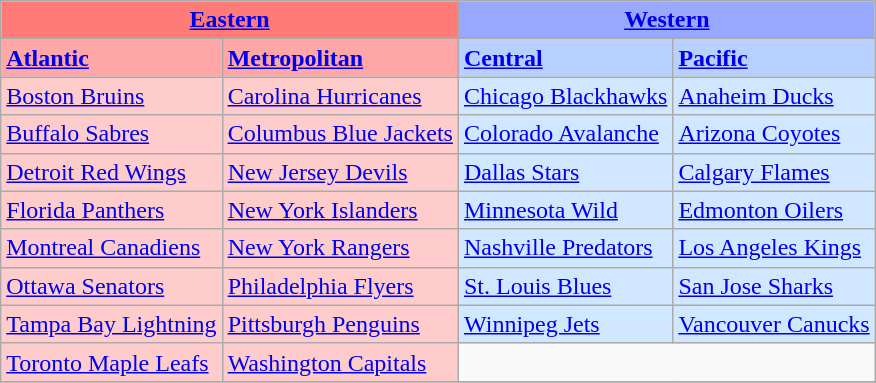<table class="wikitable">
<tr>
<th colspan="2" style="background-color: #FF7B77;"><strong><a href='#'>Eastern</a></strong></th>
<th colspan="2" style="background-color: #99A8FF;"><strong><a href='#'>Western</a></strong></th>
</tr>
<tr>
<td style="background-color: #FFA7A7;"><strong><a href='#'>Atlantic</a></strong></td>
<td style="background-color: #FFA7A7;"><strong><a href='#'>Metropolitan</a></strong></td>
<td style="background-color: #B7D0FF;"><strong><a href='#'>Central</a></strong></td>
<td style="background-color: #B7D0FF;"><strong><a href='#'>Pacific</a></strong></td>
</tr>
<tr>
<td style="background-color: #FFCCCC;"><a href='#'>Boston Bruins</a></td>
<td style="background-color: #FFCCCC;"><a href='#'>Carolina Hurricanes</a></td>
<td style="background-color: #D0E7FF;"><a href='#'>Chicago Blackhawks</a></td>
<td style="background-color: #D0E7FF;"><a href='#'>Anaheim Ducks</a></td>
</tr>
<tr>
<td style="background-color: #FFCCCC;"><a href='#'>Buffalo Sabres</a></td>
<td style="background-color: #FFCCCC;"><a href='#'>Columbus Blue Jackets</a></td>
<td style="background-color: #D0E7FF;"><a href='#'>Colorado Avalanche</a></td>
<td style="background-color: #D0E7FF;"><a href='#'>Arizona Coyotes</a></td>
</tr>
<tr>
<td style="background-color: #FFCCCC;"><a href='#'>Detroit Red Wings</a></td>
<td style="background-color: #FFCCCC;"><a href='#'>New Jersey Devils</a></td>
<td style="background-color: #D0E7FF;"><a href='#'>Dallas Stars</a></td>
<td style="background-color: #D0E7FF;"><a href='#'>Calgary Flames</a></td>
</tr>
<tr>
<td style="background-color: #FFCCCC;"><a href='#'>Florida Panthers</a></td>
<td style="background-color: #FFCCCC;"><a href='#'>New York Islanders</a></td>
<td style="background-color: #D0E7FF;"><a href='#'>Minnesota Wild</a></td>
<td style="background-color: #D0E7FF;"><a href='#'>Edmonton Oilers</a></td>
</tr>
<tr>
<td style="background-color: #FFCCCC;"><a href='#'>Montreal Canadiens</a></td>
<td style="background-color: #FFCCCC;"><a href='#'>New York Rangers</a></td>
<td style="background-color: #D0E7FF;"><a href='#'>Nashville Predators</a></td>
<td style="background-color: #D0E7FF;"><a href='#'>Los Angeles Kings</a></td>
</tr>
<tr>
<td style="background-color: #FFCCCC;"><a href='#'>Ottawa Senators</a></td>
<td style="background-color: #FFCCCC;"><a href='#'>Philadelphia Flyers</a></td>
<td style="background-color: #D0E7FF;"><a href='#'>St. Louis Blues</a></td>
<td style="background-color: #D0E7FF;"><a href='#'>San Jose Sharks</a></td>
</tr>
<tr>
<td style="background-color: #FFCCCC;"><a href='#'>Tampa Bay Lightning</a></td>
<td style="background-color: #FFCCCC;"><a href='#'>Pittsburgh Penguins</a></td>
<td style="background-color: #D0E7FF;"><a href='#'>Winnipeg Jets</a></td>
<td style="background-color: #D0E7FF;"><a href='#'>Vancouver Canucks</a></td>
</tr>
<tr>
<td style="background-color: #FFCCCC;"><a href='#'>Toronto Maple Leafs</a></td>
<td style="background-color: #FFCCCC;"><a href='#'>Washington Capitals</a></td>
<td colspan="2"> </td>
</tr>
<tr>
</tr>
</table>
